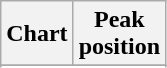<table class="wikitable plainrowheaders sortable" style="text-align:center;">
<tr>
<th>Chart</th>
<th>Peak<br>position</th>
</tr>
<tr>
</tr>
<tr>
</tr>
</table>
